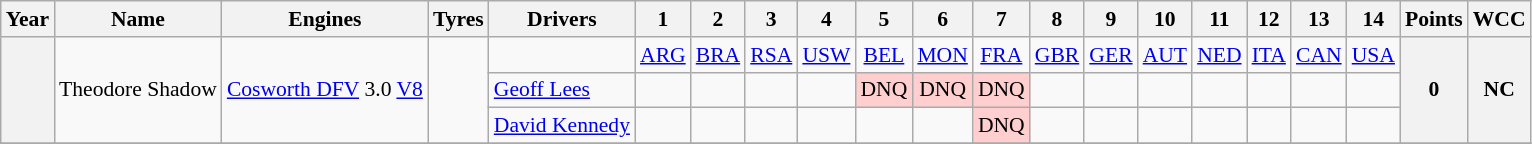<table class="wikitable" style="text-align:center; font-size:90%">
<tr>
<th>Year</th>
<th>Name</th>
<th>Engines</th>
<th>Tyres</th>
<th>Drivers</th>
<th>1</th>
<th>2</th>
<th>3</th>
<th>4</th>
<th>5</th>
<th>6</th>
<th>7</th>
<th>8</th>
<th>9</th>
<th>10</th>
<th>11</th>
<th>12</th>
<th>13</th>
<th>14</th>
<th>Points</th>
<th>WCC</th>
</tr>
<tr>
<th rowspan="3"></th>
<td rowspan="3" align=left> Theodore Shadow</td>
<td rowspan="3"><a href='#'>Cosworth DFV</a> 3.0 <a href='#'>V8</a></td>
<td rowspan="3"></td>
<td></td>
<td><a href='#'>ARG</a></td>
<td><a href='#'>BRA</a></td>
<td><a href='#'>RSA</a></td>
<td><a href='#'>USW</a></td>
<td><a href='#'>BEL</a></td>
<td><a href='#'>MON</a></td>
<td><a href='#'>FRA</a></td>
<td><a href='#'>GBR</a></td>
<td><a href='#'>GER</a></td>
<td><a href='#'>AUT</a></td>
<td><a href='#'>NED</a></td>
<td><a href='#'>ITA</a></td>
<td><a href='#'>CAN</a></td>
<td><a href='#'>USA</a></td>
<th rowspan="3">0</th>
<th rowspan="3">NC</th>
</tr>
<tr>
<td align="left"> <a href='#'>Geoff Lees</a></td>
<td></td>
<td></td>
<td></td>
<td></td>
<td style="background:#FFCFCF;">DNQ</td>
<td style="background:#FFCFCF;">DNQ</td>
<td style="background:#FFCFCF;">DNQ</td>
<td></td>
<td></td>
<td></td>
<td></td>
<td></td>
<td></td>
<td></td>
</tr>
<tr>
<td align="left"> <a href='#'>David Kennedy</a></td>
<td></td>
<td></td>
<td></td>
<td></td>
<td></td>
<td></td>
<td style="background:#FFCFCF;">DNQ</td>
<td></td>
<td></td>
<td></td>
<td></td>
<td></td>
<td></td>
<td></td>
</tr>
<tr>
</tr>
</table>
